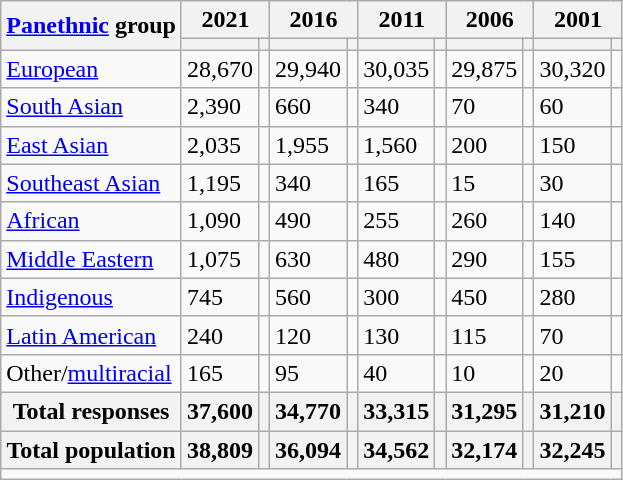<table class="wikitable collapsible sortable">
<tr>
<th rowspan="2"><a href='#'>Panethnic</a> group</th>
<th colspan="2">2021</th>
<th colspan="2">2016</th>
<th colspan="2">2011</th>
<th colspan="2">2006</th>
<th colspan="2">2001</th>
</tr>
<tr>
<th><a href='#'></a></th>
<th></th>
<th></th>
<th></th>
<th></th>
<th></th>
<th></th>
<th></th>
<th></th>
<th></th>
</tr>
<tr>
<td><a href='#'>European</a></td>
<td>28,670</td>
<td></td>
<td>29,940</td>
<td></td>
<td>30,035</td>
<td></td>
<td>29,875</td>
<td></td>
<td>30,320</td>
<td></td>
</tr>
<tr>
<td><a href='#'>South Asian</a></td>
<td>2,390</td>
<td></td>
<td>660</td>
<td></td>
<td>340</td>
<td></td>
<td>70</td>
<td></td>
<td>60</td>
<td></td>
</tr>
<tr>
<td><a href='#'>East Asian</a></td>
<td>2,035</td>
<td></td>
<td>1,955</td>
<td></td>
<td>1,560</td>
<td></td>
<td>200</td>
<td></td>
<td>150</td>
<td></td>
</tr>
<tr>
<td><a href='#'>Southeast Asian</a></td>
<td>1,195</td>
<td></td>
<td>340</td>
<td></td>
<td>165</td>
<td></td>
<td>15</td>
<td></td>
<td>30</td>
<td></td>
</tr>
<tr>
<td><a href='#'>African</a></td>
<td>1,090</td>
<td></td>
<td>490</td>
<td></td>
<td>255</td>
<td></td>
<td>260</td>
<td></td>
<td>140</td>
<td></td>
</tr>
<tr>
<td><a href='#'>Middle Eastern</a></td>
<td>1,075</td>
<td></td>
<td>630</td>
<td></td>
<td>480</td>
<td></td>
<td>290</td>
<td></td>
<td>155</td>
<td></td>
</tr>
<tr>
<td><a href='#'>Indigenous</a></td>
<td>745</td>
<td></td>
<td>560</td>
<td></td>
<td>300</td>
<td></td>
<td>450</td>
<td></td>
<td>280</td>
<td></td>
</tr>
<tr>
<td><a href='#'>Latin American</a></td>
<td>240</td>
<td></td>
<td>120</td>
<td></td>
<td>130</td>
<td></td>
<td>115</td>
<td></td>
<td>70</td>
<td></td>
</tr>
<tr>
<td>Other/<a href='#'>multiracial</a></td>
<td>165</td>
<td></td>
<td>95</td>
<td></td>
<td>40</td>
<td></td>
<td>10</td>
<td></td>
<td>20</td>
<td></td>
</tr>
<tr>
<th>Total responses</th>
<th>37,600</th>
<th></th>
<th>34,770</th>
<th></th>
<th>33,315</th>
<th></th>
<th>31,295</th>
<th></th>
<th>31,210</th>
<th></th>
</tr>
<tr class="sortbottom">
<th>Total population</th>
<th>38,809</th>
<th></th>
<th>36,094</th>
<th></th>
<th>34,562</th>
<th></th>
<th>32,174</th>
<th></th>
<th>32,245</th>
<th></th>
</tr>
<tr class="sortbottom">
<td colspan="11"></td>
</tr>
</table>
